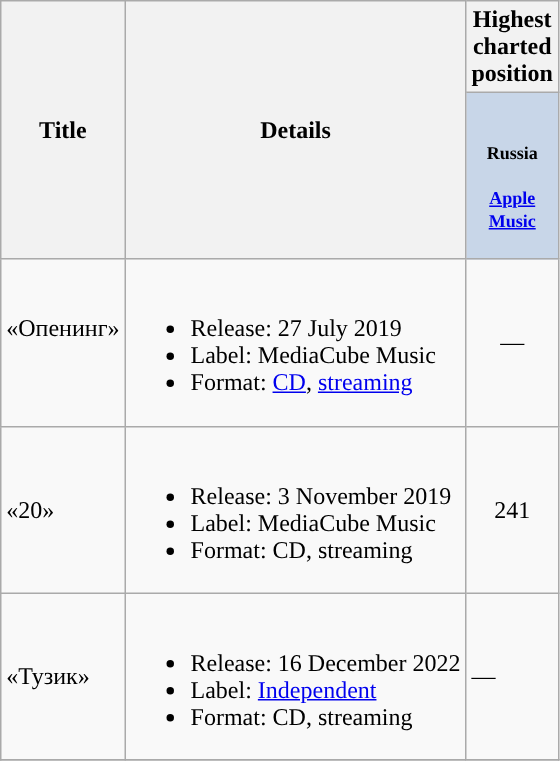<table class="wikitable">
<tr>
<th rowspan="2" style="background-color:">Title</th>
<th rowspan="2" style="background-color:">Details</th>
<th style="background-color:">Highest charted position</th>
</tr>
<tr>
<th style="text-align:center;width:3em;font-size:75%;background:#c8d6e8;"><br><br>Russia<br><br><a href='#'>Apple Music</a><br><br></th>
</tr>
<tr>
<td>«Опенинг»<br><br></td>
<td><br><ul><li>Release: 27 July 2019</li><li>Label: MediaCube Music</li><li>Format: <a href='#'>CD</a>, <a href='#'>streaming</a></li></ul></td>
<td align="center">—</td>
</tr>
<tr>
<td>«20»</td>
<td><br><ul><li>Release: 3 November 2019</li><li>Label: MediaCube Music</li><li>Format: CD, streaming</li></ul></td>
<td align="center">241</td>
</tr>
<tr>
<td>«Тузик»</td>
<td><br><ul><li>Release: 16 December 2022</li><li>Label: <a href='#'>Independent</a></li><li>Format: CD, streaming</li></ul></td>
<td>—</td>
</tr>
<tr>
</tr>
</table>
